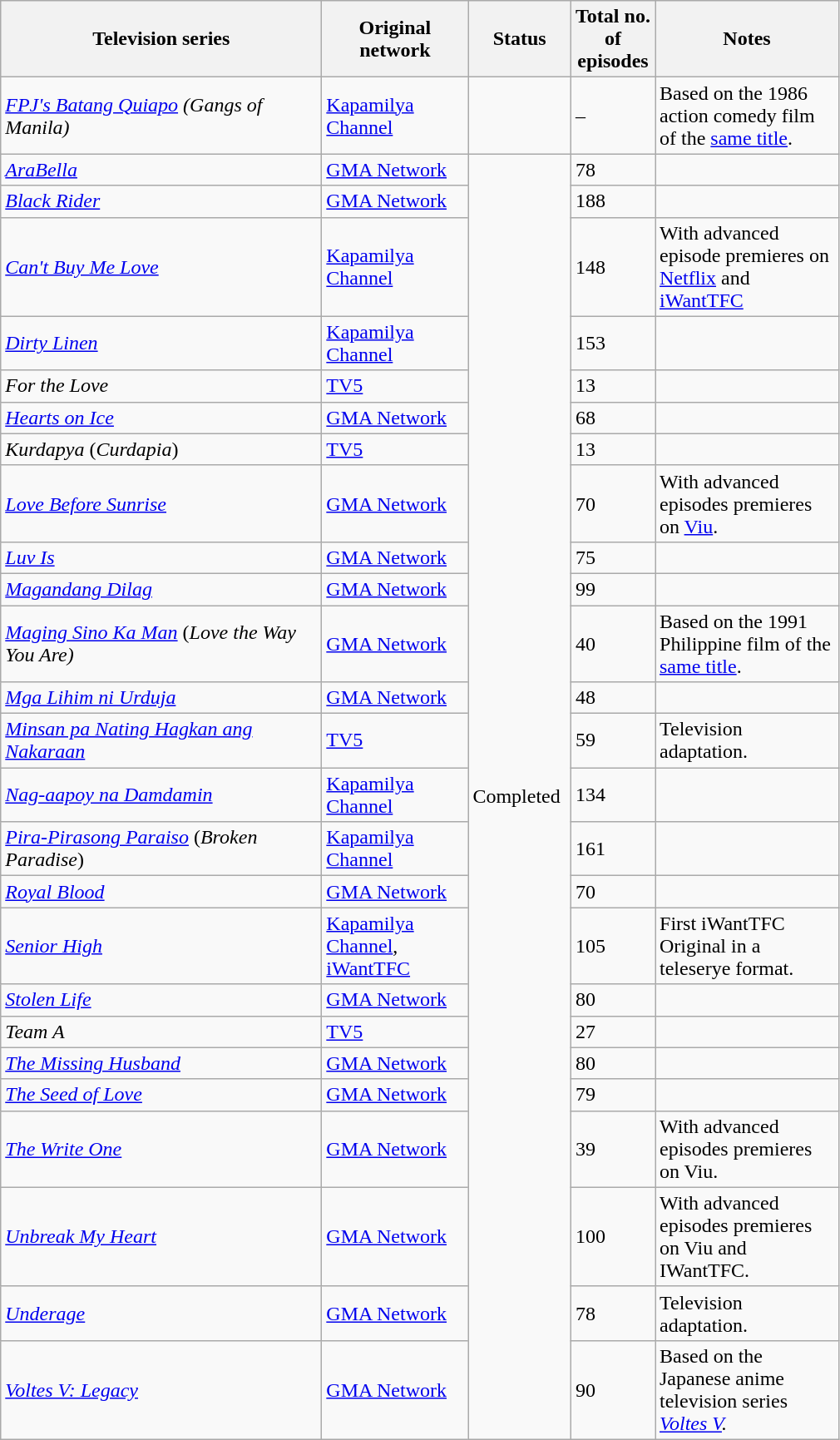<table class="wikitable sortable">
<tr>
<th style="width:250px;">Television series</th>
<th style="width:110px;">Original network</th>
<th style="width:75px;">Status</th>
<th style="width:60px;">Total no. of episodes</th>
<th style="width:140px;">Notes</th>
</tr>
<tr>
<td><em><a href='#'>FPJ's Batang Quiapo</a> (Gangs of Manila)</em></td>
<td><a href='#'>Kapamilya Channel</a></td>
<td></td>
<td>–</td>
<td>Based on the 1986 action comedy film of the <a href='#'>same title</a>.</td>
</tr>
<tr>
<td><em><a href='#'>AraBella</a></em></td>
<td><a href='#'>GMA Network</a></td>
<td rowspan="25">Completed</td>
<td>78</td>
<td></td>
</tr>
<tr>
<td><a href='#'><em>Black Rider</em></a></td>
<td><a href='#'>GMA Network</a></td>
<td>188</td>
<td></td>
</tr>
<tr>
<td><em><a href='#'>Can't Buy Me Love</a></em></td>
<td><a href='#'>Kapamilya Channel</a></td>
<td>148</td>
<td>With advanced episode premieres on <a href='#'>Netflix</a> and <a href='#'>iWantTFC</a></td>
</tr>
<tr>
<td><em><a href='#'>Dirty Linen</a></em></td>
<td><a href='#'>Kapamilya Channel</a></td>
<td>153</td>
<td></td>
</tr>
<tr>
<td><em>For the Love</em></td>
<td><a href='#'>TV5</a></td>
<td>13</td>
<td></td>
</tr>
<tr>
<td><em><a href='#'>Hearts on Ice</a></em></td>
<td><a href='#'>GMA Network</a></td>
<td>68</td>
<td></td>
</tr>
<tr>
<td><em>Kurdapya</em> (<em>Curdapia</em>)</td>
<td><a href='#'>TV5</a></td>
<td>13</td>
<td></td>
</tr>
<tr>
<td><em><a href='#'>Love Before Sunrise</a></em></td>
<td><a href='#'>GMA Network</a></td>
<td>70</td>
<td>With advanced episodes premieres on <a href='#'>Viu</a>.</td>
</tr>
<tr>
<td><em><a href='#'>Luv Is</a></em></td>
<td><a href='#'>GMA Network</a></td>
<td>75</td>
<td></td>
</tr>
<tr>
<td><em><a href='#'>Magandang Dilag</a></em></td>
<td><a href='#'>GMA Network</a></td>
<td>99</td>
<td></td>
</tr>
<tr>
<td><em><a href='#'>Maging Sino Ka Man</a></em> (<em>Love the Way You Are)</em></td>
<td><a href='#'>GMA Network</a></td>
<td>40</td>
<td>Based on the 1991 Philippine film of the <a href='#'>same title</a>.</td>
</tr>
<tr>
<td><em><a href='#'>Mga Lihim ni Urduja</a></em></td>
<td><a href='#'>GMA Network</a></td>
<td>48</td>
<td></td>
</tr>
<tr>
<td><em><a href='#'>Minsan pa Nating Hagkan ang Nakaraan</a></em></td>
<td><a href='#'>TV5</a></td>
<td>59</td>
<td>Television adaptation.</td>
</tr>
<tr>
<td><em><a href='#'>Nag-aapoy na Damdamin</a></em></td>
<td><a href='#'>Kapamilya Channel</a></td>
<td>134</td>
<td></td>
</tr>
<tr>
<td><em><a href='#'>Pira-Pirasong Paraiso</a></em> (<em>Broken Paradise</em>)</td>
<td><a href='#'>Kapamilya Channel</a></td>
<td>161</td>
<td></td>
</tr>
<tr>
<td><em><a href='#'>Royal Blood</a></em></td>
<td><a href='#'>GMA Network</a></td>
<td>70</td>
<td></td>
</tr>
<tr>
<td><em><a href='#'>Senior High</a></em></td>
<td><a href='#'>Kapamilya Channel</a>, <a href='#'>iWantTFC</a></td>
<td>105</td>
<td>First iWantTFC Original in a teleserye format.</td>
</tr>
<tr>
<td><em><a href='#'>Stolen Life</a></em></td>
<td><a href='#'>GMA Network</a></td>
<td>80</td>
<td></td>
</tr>
<tr>
<td><em>Team A</em></td>
<td><a href='#'>TV5</a></td>
<td>27</td>
<td></td>
</tr>
<tr>
<td><em><a href='#'>The Missing Husband</a></em></td>
<td><a href='#'>GMA Network</a></td>
<td>80</td>
<td></td>
</tr>
<tr>
<td><em><a href='#'>The Seed of Love</a></em></td>
<td><a href='#'>GMA Network</a></td>
<td>79</td>
<td></td>
</tr>
<tr>
<td><em><a href='#'>The Write One</a></em></td>
<td><a href='#'>GMA Network</a></td>
<td>39</td>
<td>With advanced episodes premieres on Viu.</td>
</tr>
<tr>
<td><em><a href='#'>Unbreak My Heart</a></em></td>
<td><a href='#'>GMA Network</a></td>
<td>100</td>
<td>With advanced episodes premieres on Viu and IWantTFC.</td>
</tr>
<tr>
<td><em><a href='#'>Underage</a></em></td>
<td><a href='#'>GMA Network</a></td>
<td>78</td>
<td>Television adaptation.</td>
</tr>
<tr>
<td><em><a href='#'>Voltes V: Legacy</a></em></td>
<td><a href='#'>GMA Network</a></td>
<td>90</td>
<td>Based on the Japanese anime television series <em><a href='#'>Voltes V</a>.</em></td>
</tr>
</table>
